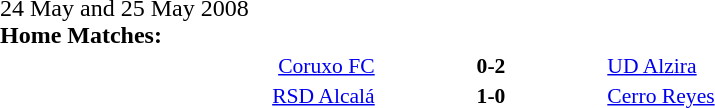<table width=100% cellspacing=1>
<tr>
<th width=20%></th>
<th width=12%></th>
<th width=20%></th>
<th></th>
</tr>
<tr>
<td>24 May and 25 May 2008<br><strong>Home Matches:</strong></td>
</tr>
<tr style=font-size:90%>
<td align=right><a href='#'>Coruxo FC</a></td>
<td align=center><strong>0-2</strong></td>
<td><a href='#'>UD Alzira</a></td>
</tr>
<tr style=font-size:90%>
<td align=right><a href='#'>RSD Alcalá</a></td>
<td align=center><strong>1-0</strong></td>
<td><a href='#'>Cerro Reyes</a></td>
</tr>
</table>
